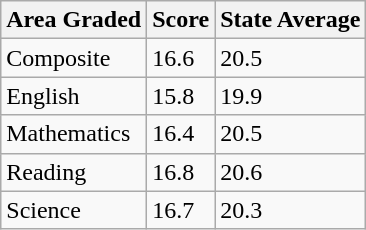<table class="wikitable sortable">
<tr>
<th>Area Graded</th>
<th>Score</th>
<th>State Average</th>
</tr>
<tr>
<td>Composite</td>
<td>16.6</td>
<td>20.5</td>
</tr>
<tr>
<td>English</td>
<td>15.8</td>
<td>19.9</td>
</tr>
<tr>
<td>Mathematics</td>
<td>16.4</td>
<td>20.5</td>
</tr>
<tr>
<td>Reading</td>
<td>16.8</td>
<td>20.6</td>
</tr>
<tr>
<td>Science</td>
<td>16.7</td>
<td>20.3</td>
</tr>
</table>
